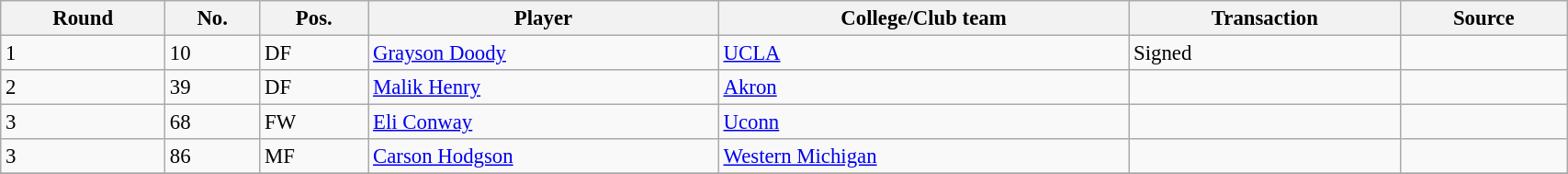<table class="wikitable sortable" style="width:90%; text-align:center; font-size:95%; text-align:left;">
<tr>
<th>Round</th>
<th>No.</th>
<th>Pos.</th>
<th>Player</th>
<th>College/Club team</th>
<th>Transaction</th>
<th>Source</th>
</tr>
<tr>
<td>1</td>
<td>10</td>
<td>DF</td>
<td><a href='#'>Grayson Doody</a></td>
<td><a href='#'>UCLA</a></td>
<td>Signed</td>
<td></td>
</tr>
<tr>
<td>2</td>
<td>39</td>
<td>DF</td>
<td><a href='#'>Malik Henry</a></td>
<td><a href='#'>Akron</a></td>
<td></td>
<td></td>
</tr>
<tr>
<td>3</td>
<td>68</td>
<td>FW</td>
<td><a href='#'>Eli Conway</a></td>
<td><a href='#'>Uconn</a></td>
<td></td>
<td></td>
</tr>
<tr>
<td>3</td>
<td>86</td>
<td>MF</td>
<td><a href='#'>Carson Hodgson</a></td>
<td><a href='#'>Western Michigan</a></td>
<td></td>
<td></td>
</tr>
<tr>
</tr>
</table>
